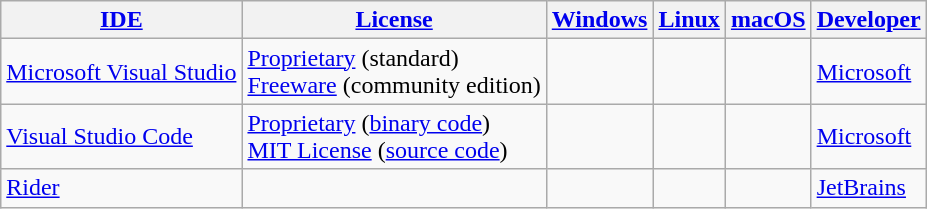<table class="wikitable">
<tr>
<th><a href='#'>IDE</a></th>
<th><a href='#'>License</a></th>
<th><a href='#'>Windows</a></th>
<th><a href='#'>Linux</a></th>
<th><a href='#'>macOS</a></th>
<th><a href='#'>Developer</a></th>
</tr>
<tr>
<td><a href='#'>Microsoft Visual Studio</a></td>
<td><a href='#'>Proprietary</a> (standard)<br><a href='#'>Freeware</a> (community edition)</td>
<td></td>
<td></td>
<td></td>
<td><a href='#'>Microsoft</a></td>
</tr>
<tr>
<td><a href='#'>Visual Studio Code</a></td>
<td><a href='#'>Proprietary</a> (<a href='#'>binary code</a>)<br><a href='#'>MIT License</a> (<a href='#'>source code</a>)</td>
<td></td>
<td></td>
<td></td>
<td><a href='#'>Microsoft</a></td>
</tr>
<tr>
<td><a href='#'>Rider</a></td>
<td></td>
<td></td>
<td></td>
<td></td>
<td><a href='#'>JetBrains</a></td>
</tr>
</table>
